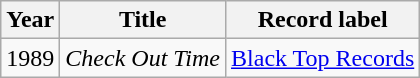<table class="wikitable sortable">
<tr>
<th>Year</th>
<th>Title</th>
<th>Record label</th>
</tr>
<tr>
<td>1989</td>
<td><em>Check Out Time</em></td>
<td style="text-align:center;"><a href='#'>Black Top Records</a></td>
</tr>
</table>
